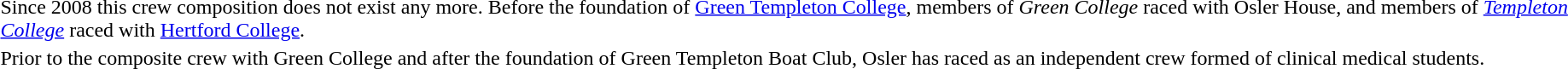<table>
<tr>
<td> Since 2008 this crew composition does not exist any more. Before the foundation of <a href='#'>Green Templeton College</a>, members of <em>Green College</em> raced with Osler House, and members of <em><a href='#'>Templeton College</a></em> raced with <a href='#'>Hertford College</a>.</td>
</tr>
<tr>
<td> Prior to the composite crew with Green College and after the foundation of Green Templeton Boat Club, Osler has raced as an independent crew formed of clinical medical students.</td>
</tr>
</table>
